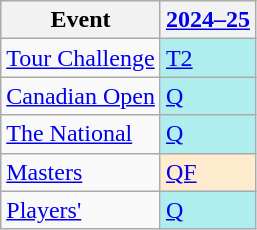<table class="wikitable" border="1">
<tr>
<th>Event</th>
<th><a href='#'>2024–25</a></th>
</tr>
<tr>
<td><a href='#'>Tour Challenge</a></td>
<td style="background:#afeeee;"><a href='#'>T2</a></td>
</tr>
<tr>
<td><a href='#'>Canadian Open</a></td>
<td style="background:#afeeee;"><a href='#'>Q</a></td>
</tr>
<tr>
<td><a href='#'>The National</a></td>
<td style="background:#afeeee;"><a href='#'>Q</a></td>
</tr>
<tr>
<td><a href='#'>Masters</a></td>
<td style="background:#ffebcd;"><a href='#'>QF</a></td>
</tr>
<tr>
<td><a href='#'>Players'</a></td>
<td style="background:#afeeee;"><a href='#'>Q</a></td>
</tr>
</table>
